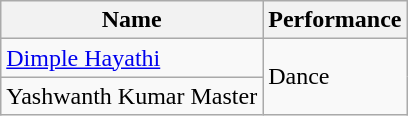<table class="wikitable">
<tr>
<th>Name</th>
<th>Performance</th>
</tr>
<tr>
<td><a href='#'>Dimple Hayathi</a></td>
<td rowspan="2">Dance</td>
</tr>
<tr>
<td>Yashwanth Kumar Master</td>
</tr>
</table>
